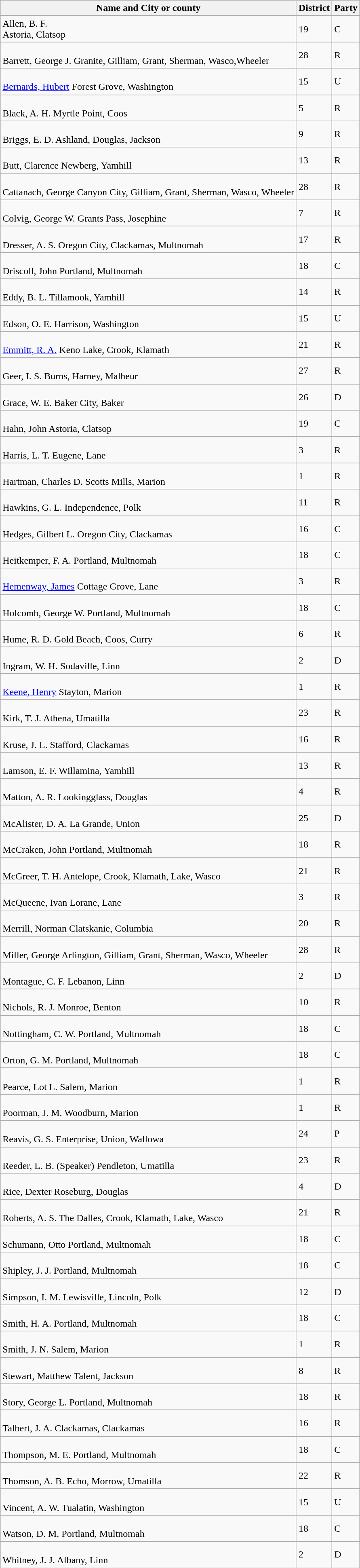<table class="wikitable sortable">
<tr>
<th>Name and City or county</th>
<th>District</th>
<th>Party</th>
</tr>
<tr>
<td>Allen, B. F.<br>Astoria, Clatsop</td>
<td>19</td>
<td>C</td>
</tr>
<tr>
<td><br>Barrett, George J.
Granite, Gilliam, Grant, Sherman, Wasco,Wheeler</td>
<td>28</td>
<td>R</td>
</tr>
<tr>
<td><br><a href='#'>Bernards, Hubert</a>
Forest Grove, Washington</td>
<td>15</td>
<td>U</td>
</tr>
<tr>
<td><br>Black, A. H.
Myrtle Point, Coos</td>
<td>5</td>
<td>R</td>
</tr>
<tr>
<td><br>Briggs, E. D.
Ashland, Douglas, Jackson</td>
<td>9</td>
<td>R</td>
</tr>
<tr>
<td><br>Butt, Clarence
Newberg, Yamhill</td>
<td>13</td>
<td>R</td>
</tr>
<tr>
<td><br>Cattanach, George
Canyon City, Gilliam, Grant, Sherman, Wasco, Wheeler</td>
<td>28</td>
<td>R</td>
</tr>
<tr>
<td><br>Colvig, George W.
Grants Pass, Josephine</td>
<td>7</td>
<td>R</td>
</tr>
<tr>
<td><br>Dresser, A. S.
Oregon City, Clackamas, Multnomah</td>
<td>17</td>
<td>R</td>
</tr>
<tr>
<td><br>Driscoll, John
Portland, Multnomah</td>
<td>18</td>
<td>C</td>
</tr>
<tr>
<td><br>Eddy, B. L.
Tillamook, Yamhill</td>
<td>14</td>
<td>R</td>
</tr>
<tr>
<td><br>Edson, O. E.
Harrison, Washington</td>
<td>15</td>
<td>U</td>
</tr>
<tr>
<td><br><a href='#'>Emmitt, R. A.</a>
Keno Lake, Crook, Klamath</td>
<td>21</td>
<td>R</td>
</tr>
<tr>
<td><br>Geer, I. S.
Burns, Harney, Malheur</td>
<td>27</td>
<td>R</td>
</tr>
<tr>
<td><br>Grace, W. E.
Baker City, Baker</td>
<td>26</td>
<td>D</td>
</tr>
<tr>
<td><br>Hahn, John
Astoria, Clatsop</td>
<td>19</td>
<td>C</td>
</tr>
<tr>
<td><br>Harris, L. T.
Eugene, Lane</td>
<td>3</td>
<td>R</td>
</tr>
<tr>
<td><br>Hartman, Charles D.
Scotts Mills, Marion</td>
<td>1</td>
<td>R</td>
</tr>
<tr>
<td><br>Hawkins, G. L.
Independence, Polk</td>
<td>11</td>
<td>R</td>
</tr>
<tr>
<td><br>Hedges, Gilbert L.
Oregon City, Clackamas</td>
<td>16</td>
<td>C</td>
</tr>
<tr>
<td><br>Heitkemper, F. A. Portland, Multnomah</td>
<td>18</td>
<td>C</td>
</tr>
<tr>
<td><br><a href='#'>Hemenway, James</a>
Cottage Grove, Lane</td>
<td>3</td>
<td>R</td>
</tr>
<tr>
<td><br>Holcomb, George W.
Portland, Multnomah</td>
<td>18</td>
<td>C</td>
</tr>
<tr>
<td><br>Hume, R. D.
Gold Beach, Coos, Curry</td>
<td>6</td>
<td>R</td>
</tr>
<tr>
<td><br>Ingram, W. H.
Sodaville, Linn</td>
<td>2</td>
<td>D</td>
</tr>
<tr>
<td><br><a href='#'>Keene, Henry</a>
Stayton, Marion</td>
<td>1</td>
<td>R</td>
</tr>
<tr>
<td><br>Kirk, T. J.
Athena, Umatilla</td>
<td>23</td>
<td>R</td>
</tr>
<tr>
<td><br>Kruse, J. L.
Stafford, Clackamas</td>
<td>16</td>
<td>R</td>
</tr>
<tr>
<td><br>Lamson, E. F.
Willamina, Yamhill</td>
<td>13</td>
<td>R</td>
</tr>
<tr>
<td><br>Matton, A. R.
Lookingglass, Douglas</td>
<td>4</td>
<td>R</td>
</tr>
<tr>
<td><br>McAlister, D. A.
La Grande, Union</td>
<td>25</td>
<td>D</td>
</tr>
<tr>
<td><br>McCraken, John
Portland, Multnomah</td>
<td>18</td>
<td>R</td>
</tr>
<tr>
<td><br>McGreer, T. H.
Antelope, Crook, Klamath, Lake, Wasco</td>
<td>21</td>
<td>R</td>
</tr>
<tr>
<td><br>McQueene, Ivan
Lorane, Lane</td>
<td>3</td>
<td>R</td>
</tr>
<tr>
<td><br>Merrill, Norman
Clatskanie, Columbia</td>
<td>20</td>
<td>R</td>
</tr>
<tr>
<td><br>Miller, George
Arlington, Gilliam, Grant, Sherman, Wasco, Wheeler</td>
<td>28</td>
<td>R</td>
</tr>
<tr>
<td><br>Montague, C. F.
Lebanon, Linn</td>
<td>2</td>
<td>D</td>
</tr>
<tr>
<td><br>Nichols, R. J.
Monroe, Benton</td>
<td>10</td>
<td>R</td>
</tr>
<tr>
<td><br>Nottingham, C. W.
Portland, Multnomah</td>
<td>18</td>
<td>C</td>
</tr>
<tr>
<td><br>Orton, G. M.
Portland, Multnomah</td>
<td>18</td>
<td>C</td>
</tr>
<tr>
<td><br>Pearce, Lot L.
Salem, Marion</td>
<td>1</td>
<td>R</td>
</tr>
<tr>
<td><br>Poorman, J. M.
Woodburn, Marion</td>
<td>1</td>
<td>R</td>
</tr>
<tr>
<td><br>Reavis, G. S.
Enterprise, Union, Wallowa</td>
<td>24</td>
<td>P</td>
</tr>
<tr>
<td><br>Reeder, L. B. (Speaker)
Pendleton, Umatilla</td>
<td>23</td>
<td>R</td>
</tr>
<tr>
<td><br>Rice, Dexter
Roseburg, Douglas</td>
<td>4</td>
<td>D</td>
</tr>
<tr>
<td><br>Roberts, A. S.
The Dalles, Crook, Klamath, Lake, Wasco</td>
<td>21</td>
<td>R</td>
</tr>
<tr>
<td><br>Schumann, Otto
Portland, Multnomah</td>
<td>18</td>
<td>C</td>
</tr>
<tr>
<td><br>Shipley, J. J.
Portland, Multnomah</td>
<td>18</td>
<td>C</td>
</tr>
<tr>
<td><br>Simpson, I. M.
Lewisville, Lincoln, Polk</td>
<td>12</td>
<td>D</td>
</tr>
<tr>
<td><br>Smith, H. A.
Portland, Multnomah</td>
<td>18</td>
<td>C</td>
</tr>
<tr>
<td><br>Smith, J. N.
Salem, Marion</td>
<td>1</td>
<td>R</td>
</tr>
<tr>
<td><br>Stewart, Matthew
Talent, Jackson</td>
<td>8</td>
<td>R</td>
</tr>
<tr>
<td><br>Story, George L.
Portland, Multnomah</td>
<td>18</td>
<td>R</td>
</tr>
<tr>
<td><br>Talbert, J. A.
Clackamas, Clackamas</td>
<td>16</td>
<td>R</td>
</tr>
<tr>
<td><br>Thompson, M. E.
Portland, Multnomah</td>
<td>18</td>
<td>C</td>
</tr>
<tr>
<td><br>Thomson, A. B.
Echo, Morrow, Umatilla</td>
<td>22</td>
<td>R</td>
</tr>
<tr>
<td><br>Vincent, A. W.
Tualatin, Washington</td>
<td>15</td>
<td>U</td>
</tr>
<tr>
<td><br>Watson, D. M.
Portland, Multnomah</td>
<td>18</td>
<td>C</td>
</tr>
<tr>
<td><br>Whitney, J. J.
Albany, Linn</td>
<td>2</td>
<td>D</td>
</tr>
</table>
